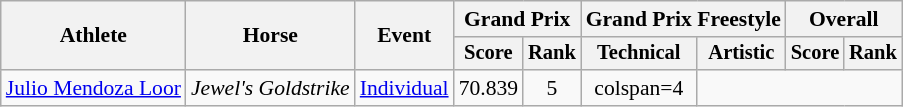<table class=wikitable style="font-size:90%; text-align:center;">
<tr>
<th rowspan=2>Athlete</th>
<th rowspan=2>Horse</th>
<th rowspan=2>Event</th>
<th colspan=2>Grand Prix</th>
<th colspan=2>Grand Prix Freestyle</th>
<th colspan=2>Overall</th>
</tr>
<tr style=font-size:95%>
<th>Score</th>
<th>Rank</th>
<th>Technical</th>
<th>Artistic</th>
<th>Score</th>
<th>Rank</th>
</tr>
<tr>
<td align=left><a href='#'>Julio Mendoza Loor</a></td>
<td align=left><em>Jewel's Goldstrike</em></td>
<td align=left><a href='#'>Individual</a></td>
<td>70.839</td>
<td>5</td>
<td>colspan=4 </td>
</tr>
</table>
